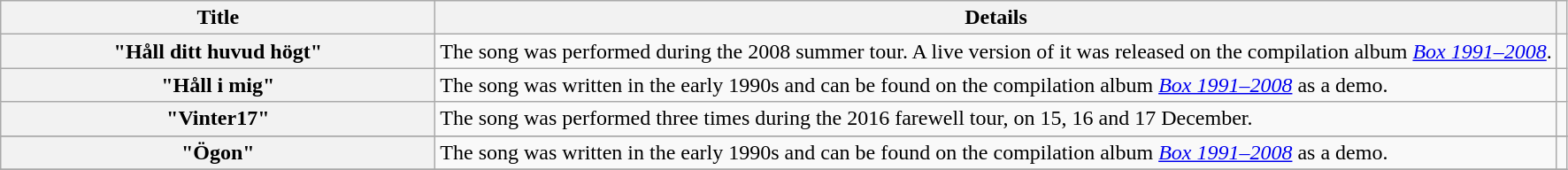<table class="wikitable sortable plainrowheaders">
<tr>
<th scope="col" style="width:20em;">Title</th>
<th scope="col">Details</th>
<th scope="col" class="unsortable"></th>
</tr>
<tr>
<th scope="row">"Håll ditt huvud högt"</th>
<td style="text-align: left;">The song was performed during the 2008 summer tour. A live version of it was released on the compilation album <em><a href='#'>Box 1991–2008</a></em>.</td>
<td></td>
</tr>
<tr>
<th scope="row">"Håll i mig"</th>
<td style="text-align: left;">The song was written in the early 1990s and can be found on the compilation album <em><a href='#'>Box 1991–2008</a></em> as a demo.</td>
<td></td>
</tr>
<tr>
<th scope="row">"Vinter17"</th>
<td style="text-align: left;">The song was performed three times during the 2016 farewell tour, on 15, 16 and 17 December.</td>
<td></td>
</tr>
<tr>
</tr>
<tr>
<th scope="row">"Ögon"</th>
<td style="text-align: left;">The song was written in the early 1990s and can be found on the compilation album <em><a href='#'>Box 1991–2008</a></em> as a demo.</td>
<td></td>
</tr>
<tr>
</tr>
</table>
